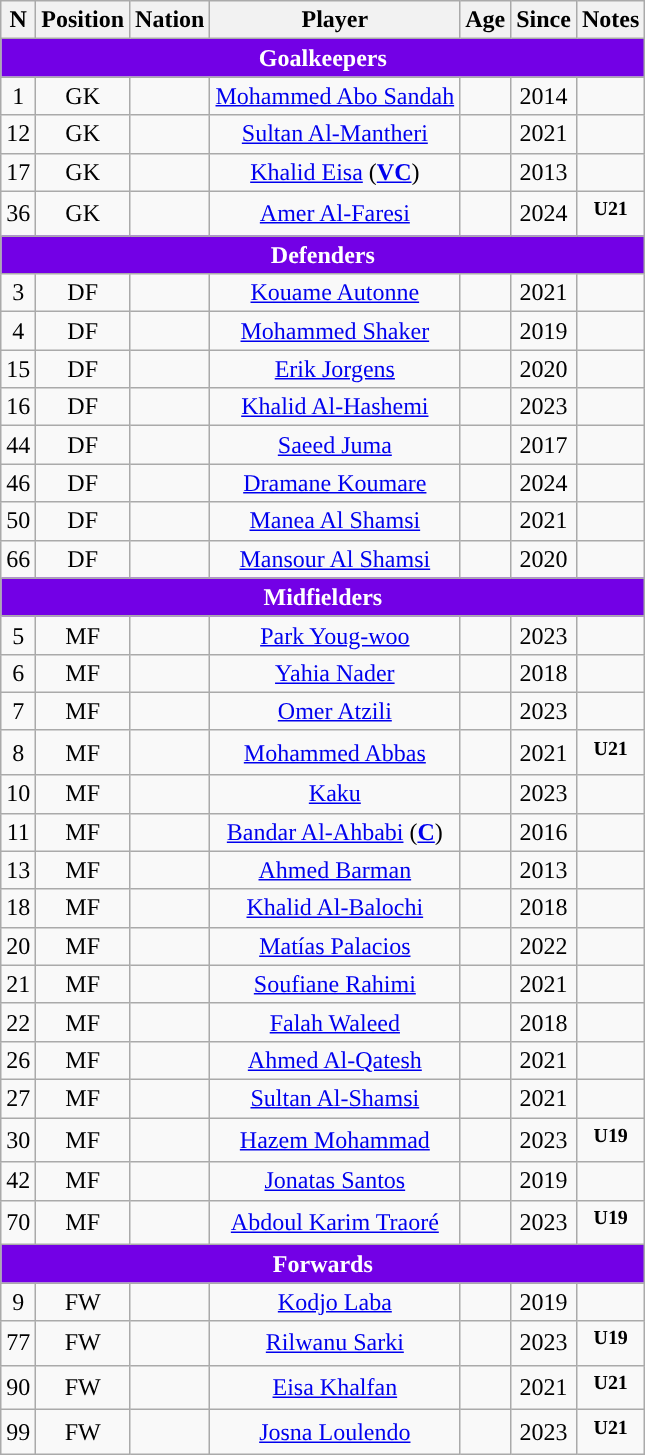<table class="wikitable" style="text-align:center;">
<tr>
<th>N</th>
<th>Position</th>
<th>Nation</th>
<th>Player</th>
<th>Age</th>
<th>Since</th>
<th>Notes</th>
</tr>
<tr>
<th colspan="12" style="background:#7300E6; color:#FFFFFF; ">Goalkeepers</th>
</tr>
<tr>
<td align=center>1</td>
<td align=center>GK</td>
<td align=center></td>
<td align=center><a href='#'>Mohammed Abo Sandah</a></td>
<td align=center></td>
<td align=center>2014</td>
<td></td>
</tr>
<tr>
<td align=center>12</td>
<td align=center>GK</td>
<td align=center></td>
<td align=center><a href='#'>Sultan Al-Mantheri</a></td>
<td align=center></td>
<td align=center>2021</td>
<td></td>
</tr>
<tr>
<td align=center>17</td>
<td align=center>GK</td>
<td align=center></td>
<td align=center><a href='#'>Khalid Eisa</a> (<strong><a href='#'>VC</a></strong>)</td>
<td align=center></td>
<td align=center>2013</td>
<td></td>
</tr>
<tr>
<td align=center>36</td>
<td align=center>GK</td>
<td align=center></td>
<td align=center><a href='#'>Amer Al-Faresi</a></td>
<td align=center></td>
<td align=center>2024</td>
<td><sup><strong>U21</strong></sup></td>
</tr>
<tr>
<th colspan="12" style="background:#7300E6; color:#FFFFFF; ">Defenders</th>
</tr>
<tr>
<td align=center>3</td>
<td align=center>DF</td>
<td align=center></td>
<td align=center><a href='#'>Kouame Autonne</a></td>
<td align=center></td>
<td align=center>2021</td>
<td></td>
</tr>
<tr>
<td align=center>4</td>
<td align=center>DF</td>
<td align=center></td>
<td align=center><a href='#'>Mohammed Shaker</a></td>
<td align=center></td>
<td align=center>2019</td>
<td></td>
</tr>
<tr>
<td align=center>15</td>
<td align=center>DF</td>
<td align=center></td>
<td align=center><a href='#'>Erik Jorgens</a></td>
<td align=center></td>
<td align=center>2020</td>
<td></td>
</tr>
<tr>
<td align=center>16</td>
<td align=center>DF</td>
<td align=center></td>
<td align=center><a href='#'>Khalid Al-Hashemi</a></td>
<td align=center></td>
<td align=center>2023</td>
<td></td>
</tr>
<tr>
<td align=center>44</td>
<td align=center>DF</td>
<td align=center></td>
<td align=center><a href='#'>Saeed Juma</a></td>
<td align=center></td>
<td align=center>2017</td>
<td></td>
</tr>
<tr>
<td align=center>46</td>
<td align=center>DF</td>
<td align=center></td>
<td align=center><a href='#'>Dramane Koumare</a></td>
<td align=center></td>
<td align=center>2024</td>
<td></td>
</tr>
<tr>
<td align=center>50</td>
<td align=center>DF</td>
<td align=center></td>
<td align=center><a href='#'>Manea Al Shamsi</a></td>
<td align=center></td>
<td align=center>2021</td>
<td></td>
</tr>
<tr>
<td align=center>66</td>
<td align=center>DF</td>
<td align=center></td>
<td align=center><a href='#'>Mansour Al Shamsi</a></td>
<td align=center></td>
<td align=center>2020</td>
<td></td>
</tr>
<tr>
<th colspan="12" style="background:#7300E6; color:#FFFFFF; ">Midfielders</th>
</tr>
<tr>
<td align=center>5</td>
<td align=center>MF</td>
<td align=center></td>
<td align=center><a href='#'>Park Youg-woo</a></td>
<td align=center></td>
<td align=center>2023</td>
<td></td>
</tr>
<tr>
<td align=center>6</td>
<td align=center>MF</td>
<td align=center></td>
<td align=center><a href='#'>Yahia Nader</a></td>
<td align=center></td>
<td align=center>2018</td>
<td></td>
</tr>
<tr>
<td align=center>7</td>
<td align=center>MF</td>
<td align=center></td>
<td align=center><a href='#'>Omer Atzili</a></td>
<td align=center></td>
<td align=center>2023</td>
<td></td>
</tr>
<tr>
<td align=center>8</td>
<td align=center>MF</td>
<td align=center></td>
<td align=center><a href='#'>Mohammed Abbas</a></td>
<td align=center></td>
<td align=center>2021</td>
<td><sup><strong>U21</strong></sup></td>
</tr>
<tr>
<td align=center>10</td>
<td align=center>MF</td>
<td align=center></td>
<td align=center><a href='#'>Kaku</a></td>
<td align=center></td>
<td align=center>2023</td>
<td></td>
</tr>
<tr>
<td align=center>11</td>
<td align=center>MF</td>
<td align=center></td>
<td align=center><a href='#'>Bandar Al-Ahbabi</a> (<strong><a href='#'>C</a></strong>)</td>
<td align=center></td>
<td align=center>2016</td>
<td></td>
</tr>
<tr>
<td align=center>13</td>
<td align=center>MF</td>
<td align=center></td>
<td align=center><a href='#'>Ahmed Barman</a></td>
<td align=center></td>
<td align=center>2013</td>
<td></td>
</tr>
<tr>
<td align=center>18</td>
<td align=center>MF</td>
<td align=center></td>
<td align=center><a href='#'>Khalid Al-Balochi</a></td>
<td align=center></td>
<td align=center>2018</td>
<td></td>
</tr>
<tr>
<td align=center>20</td>
<td align=center>MF</td>
<td align=center></td>
<td align=center><a href='#'>Matías Palacios</a></td>
<td align=center></td>
<td align=center>2022</td>
<td></td>
</tr>
<tr>
<td align=center>21</td>
<td align=center>MF</td>
<td align=center></td>
<td align=center><a href='#'>Soufiane Rahimi</a></td>
<td align=center></td>
<td align=center>2021</td>
</tr>
<tr>
<td align=center>22</td>
<td align=center>MF</td>
<td align=center></td>
<td align=center><a href='#'>Falah Waleed</a></td>
<td align=center></td>
<td align=center>2018</td>
<td></td>
</tr>
<tr>
<td align=center>26</td>
<td align=center>MF</td>
<td align=center></td>
<td align=center><a href='#'>Ahmed Al-Qatesh</a></td>
<td align=center></td>
<td align=center>2021</td>
<td></td>
</tr>
<tr>
<td align=center>27</td>
<td align=center>MF</td>
<td align=center></td>
<td align=center><a href='#'>Sultan Al-Shamsi</a></td>
<td align=center></td>
<td align=center>2021</td>
<td></td>
</tr>
<tr>
<td align=center>30</td>
<td align=center>MF</td>
<td align=center></td>
<td align=center><a href='#'>Hazem Mohammad</a></td>
<td align=center></td>
<td align=center>2023</td>
<td><sup><strong>U19</strong></sup></td>
</tr>
<tr>
<td align=center>42</td>
<td align=center>MF</td>
<td align=center></td>
<td align=center><a href='#'>Jonatas Santos</a></td>
<td align=center></td>
<td align=center>2019</td>
<td></td>
</tr>
<tr>
<td align=center>70</td>
<td align=center>MF</td>
<td align=center></td>
<td align=center><a href='#'>Abdoul Karim Traoré</a></td>
<td align=center></td>
<td align=center>2023</td>
<td><sup><strong>U19</strong></sup></td>
</tr>
<tr>
<th colspan="12" style="background:#7300E6; color:#FFFFFF; ">Forwards</th>
</tr>
<tr>
<td align=center>9</td>
<td align=center>FW</td>
<td align=center></td>
<td align=center><a href='#'>Kodjo Laba</a></td>
<td align=center></td>
<td align=center>2019</td>
<td></td>
</tr>
<tr>
<td align=center>77</td>
<td align=center>FW</td>
<td align=center></td>
<td align=center><a href='#'>Rilwanu Sarki</a></td>
<td align=center></td>
<td align=center>2023</td>
<td><sup><strong>U19</strong></sup></td>
</tr>
<tr>
<td align=center>90</td>
<td align=center>FW</td>
<td align=center></td>
<td align=center><a href='#'>Eisa Khalfan</a></td>
<td align=center></td>
<td align=center>2021</td>
<td><sup><strong>U21</strong></sup></td>
</tr>
<tr>
<td align=center>99</td>
<td align=center>FW</td>
<td align=center></td>
<td align=center><a href='#'>Josna Loulendo</a></td>
<td align=center></td>
<td align=center>2023</td>
<td><sup><strong>U21</strong></sup></td>
</tr>
</table>
